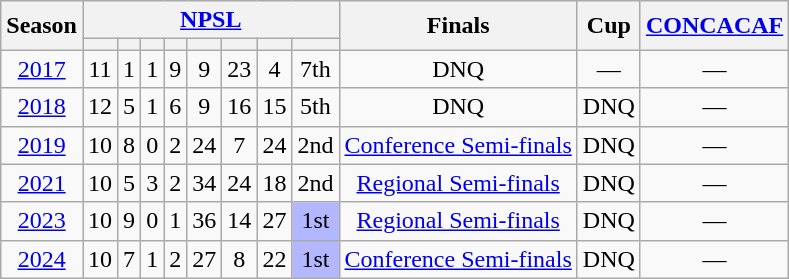<table class="wikitable sortable" style="text-align: center">
<tr>
<th scope="col" rowspan="2">Season</th>
<th colspan=8 class="unsortable"><a href='#'>NPSL</a></th>
<th scope="col" rowspan=2 class="unsortable">Finals</th>
<th scope="col" rowspan=2 class="unsortable">Cup</th>
<th scope="col" rowspan=2 class="unsortable"><a href='#'>CONCACAF</a></th>
</tr>
<tr>
<th></th>
<th></th>
<th></th>
<th></th>
<th></th>
<th></th>
<th></th>
<th></th>
</tr>
<tr>
<td><a href='#'>2017</a></td>
<td>11</td>
<td>1</td>
<td>1</td>
<td>9</td>
<td>9</td>
<td>23</td>
<td>4</td>
<td>7th</td>
<td>DNQ</td>
<td>—</td>
<td>—</td>
</tr>
<tr>
<td><a href='#'>2018</a></td>
<td>12</td>
<td>5</td>
<td>1</td>
<td>6</td>
<td>9</td>
<td>16</td>
<td>15</td>
<td>5th</td>
<td>DNQ</td>
<td>DNQ</td>
<td>—</td>
</tr>
<tr>
<td><a href='#'>2019</a></td>
<td>10</td>
<td>8</td>
<td>0</td>
<td>2</td>
<td>24</td>
<td>7</td>
<td>24</td>
<td>2nd</td>
<td><a href='#'>Conference Semi-finals</a></td>
<td>DNQ</td>
<td>—</td>
</tr>
<tr>
<td><a href='#'>2021</a></td>
<td>10</td>
<td>5</td>
<td>3</td>
<td>2</td>
<td>34</td>
<td>24</td>
<td>18</td>
<td>2nd</td>
<td><a href='#'>Regional Semi-finals</a></td>
<td>DNQ</td>
<td>—</td>
</tr>
<tr>
<td><a href='#'>2023</a></td>
<td>10</td>
<td>9</td>
<td>0</td>
<td>1</td>
<td>36</td>
<td>14</td>
<td>27</td>
<td bgcolor="B3B7FF">1st</td>
<td><a href='#'>Regional Semi-finals</a></td>
<td>DNQ</td>
<td>—</td>
</tr>
<tr>
<td><a href='#'>2024</a></td>
<td>10</td>
<td>7</td>
<td>1</td>
<td>2</td>
<td>27</td>
<td>8</td>
<td>22</td>
<td bgcolor="B3B7FF">1st</td>
<td><a href='#'>Conference Semi-finals</a></td>
<td>DNQ</td>
<td>—</td>
</tr>
</table>
